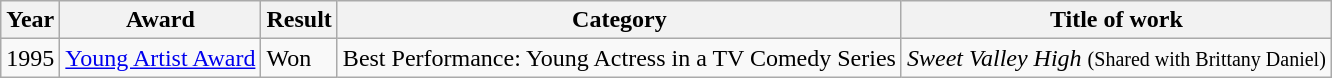<table class="wikitable sortable">
<tr>
<th>Year</th>
<th>Award</th>
<th>Result</th>
<th>Category</th>
<th>Title of work</th>
</tr>
<tr>
<td>1995</td>
<td><a href='#'>Young Artist Award</a></td>
<td>Won</td>
<td>Best Performance: Young Actress in a TV Comedy Series</td>
<td><em>Sweet Valley High</em> <small> (Shared with Brittany Daniel) </small></td>
</tr>
</table>
